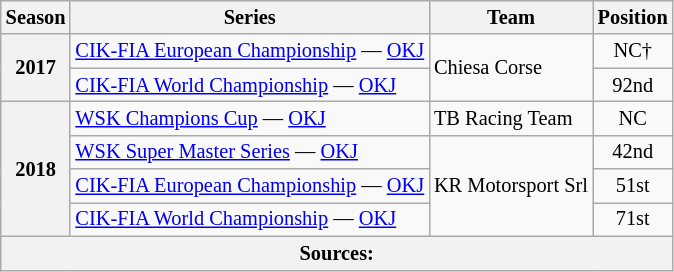<table class="wikitable" style="font-size: 85%; text-align:center">
<tr>
<th>Season</th>
<th>Series</th>
<th>Team</th>
<th>Position</th>
</tr>
<tr>
<th rowspan="2">2017</th>
<td align="left"><a href='#'>CIK-FIA European Championship</a> — <a href='#'>OKJ</a></td>
<td rowspan="2" align="left">Chiesa Corse</td>
<td>NC†</td>
</tr>
<tr>
<td align="left"><a href='#'>CIK-FIA World Championship</a> — <a href='#'>OKJ</a></td>
<td>92nd</td>
</tr>
<tr>
<th rowspan="4">2018</th>
<td align="left"><a href='#'>WSK Champions Cup</a> — <a href='#'>OKJ</a></td>
<td align="left">TB Racing Team</td>
<td>NC</td>
</tr>
<tr>
<td align="left"><a href='#'>WSK Super Master Series</a> — <a href='#'>OKJ</a></td>
<td rowspan="3" align="left">KR Motorsport Srl</td>
<td>42nd</td>
</tr>
<tr>
<td align="left"><a href='#'>CIK-FIA European Championship</a> — <a href='#'>OKJ</a></td>
<td>51st</td>
</tr>
<tr>
<td align="left"><a href='#'>CIK-FIA World Championship</a> — <a href='#'>OKJ</a></td>
<td>71st</td>
</tr>
<tr>
<th colspan="4">Sources:</th>
</tr>
</table>
